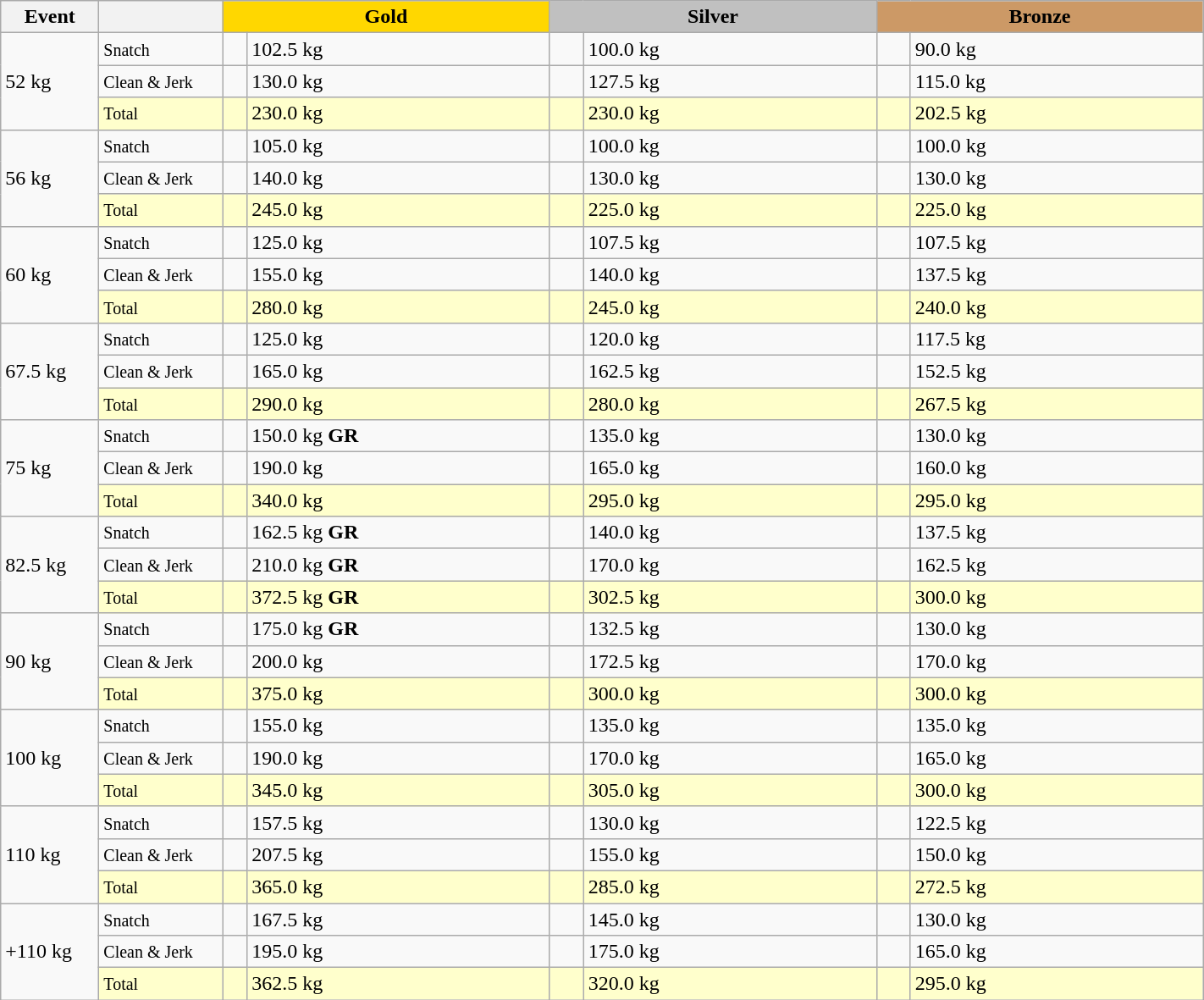<table class="wikitable">
<tr>
<th width="70">Event</th>
<th width="90"></th>
<td colspan="2" bgcolor="gold" align="center" width="250"><strong>Gold</strong></td>
<td colspan="2" bgcolor=silver  align="center" width="250"><strong>Silver</strong></td>
<td colspan="2" bgcolor="#cc9966" align="center" width="250"><strong>Bronze</strong></td>
</tr>
<tr>
<td rowspan="3">52 kg</td>
<td><small>Snatch</small></td>
<td></td>
<td>102.5 kg</td>
<td></td>
<td>100.0 kg</td>
<td></td>
<td>90.0 kg</td>
</tr>
<tr>
<td><small>Clean & Jerk</small></td>
<td></td>
<td>130.0 kg</td>
<td></td>
<td>127.5 kg</td>
<td></td>
<td>115.0 kg</td>
</tr>
<tr bgcolor=ffffcc>
<td><small>Total</small></td>
<td></td>
<td>230.0 kg</td>
<td></td>
<td>230.0 kg</td>
<td></td>
<td>202.5 kg</td>
</tr>
<tr>
<td rowspan="3">56 kg</td>
<td><small>Snatch</small></td>
<td></td>
<td>105.0 kg</td>
<td></td>
<td>100.0 kg</td>
<td></td>
<td>100.0 kg</td>
</tr>
<tr>
<td><small>Clean & Jerk</small></td>
<td></td>
<td>140.0 kg</td>
<td></td>
<td>130.0 kg</td>
<td></td>
<td>130.0 kg</td>
</tr>
<tr bgcolor=ffffcc>
<td><small>Total</small></td>
<td></td>
<td>245.0 kg</td>
<td></td>
<td>225.0 kg</td>
<td><br></td>
<td>225.0 kg</td>
</tr>
<tr>
<td rowspan="3">60 kg</td>
<td><small>Snatch</small></td>
<td></td>
<td>125.0 kg</td>
<td></td>
<td>107.5 kg</td>
<td></td>
<td>107.5 kg</td>
</tr>
<tr>
<td><small>Clean & Jerk</small></td>
<td></td>
<td>155.0 kg</td>
<td></td>
<td>140.0 kg</td>
<td></td>
<td>137.5 kg</td>
</tr>
<tr bgcolor=ffffcc>
<td><small>Total</small></td>
<td></td>
<td>280.0 kg</td>
<td></td>
<td>245.0 kg</td>
<td><br></td>
<td>240.0 kg</td>
</tr>
<tr>
<td rowspan="3">67.5 kg</td>
<td><small>Snatch</small></td>
<td></td>
<td>125.0 kg</td>
<td></td>
<td>120.0 kg</td>
<td></td>
<td>117.5 kg</td>
</tr>
<tr>
<td><small>Clean & Jerk</small></td>
<td></td>
<td>165.0 kg</td>
<td></td>
<td>162.5 kg</td>
<td></td>
<td>152.5 kg</td>
</tr>
<tr bgcolor=ffffcc>
<td><small>Total</small></td>
<td></td>
<td>290.0 kg</td>
<td></td>
<td>280.0 kg</td>
<td></td>
<td>267.5 kg</td>
</tr>
<tr>
<td rowspan="3">75 kg</td>
<td><small>Snatch</small></td>
<td></td>
<td>150.0 kg <strong>GR</strong></td>
<td></td>
<td>135.0 kg</td>
<td></td>
<td>130.0 kg</td>
</tr>
<tr>
<td><small>Clean & Jerk</small></td>
<td></td>
<td>190.0 kg</td>
<td></td>
<td>165.0 kg</td>
<td></td>
<td>160.0 kg</td>
</tr>
<tr bgcolor=ffffcc>
<td><small>Total</small></td>
<td></td>
<td>340.0 kg</td>
<td></td>
<td>295.0 kg</td>
<td></td>
<td>295.0 kg</td>
</tr>
<tr>
<td rowspan="3">82.5 kg</td>
<td><small>Snatch</small></td>
<td></td>
<td>162.5 kg <strong>GR</strong></td>
<td></td>
<td>140.0 kg</td>
<td></td>
<td>137.5 kg</td>
</tr>
<tr>
<td><small>Clean & Jerk</small></td>
<td></td>
<td>210.0 kg <strong>GR</strong></td>
<td></td>
<td>170.0 kg</td>
<td></td>
<td>162.5 kg</td>
</tr>
<tr bgcolor=ffffcc>
<td><small>Total</small></td>
<td></td>
<td>372.5 kg <strong>GR</strong></td>
<td></td>
<td>302.5 kg</td>
<td></td>
<td>300.0 kg</td>
</tr>
<tr>
<td rowspan="3">90 kg</td>
<td><small>Snatch</small></td>
<td></td>
<td>175.0 kg <strong>GR</strong></td>
<td></td>
<td>132.5 kg</td>
<td></td>
<td>130.0 kg</td>
</tr>
<tr>
<td><small>Clean & Jerk</small></td>
<td></td>
<td>200.0 kg</td>
<td></td>
<td>172.5 kg</td>
<td></td>
<td>170.0 kg</td>
</tr>
<tr bgcolor=ffffcc>
<td><small>Total</small></td>
<td></td>
<td>375.0 kg</td>
<td></td>
<td>300.0 kg</td>
<td></td>
<td>300.0 kg</td>
</tr>
<tr>
<td rowspan="3">100 kg</td>
<td><small>Snatch</small></td>
<td></td>
<td>155.0 kg</td>
<td></td>
<td>135.0 kg</td>
<td></td>
<td>135.0 kg</td>
</tr>
<tr>
<td><small>Clean & Jerk</small></td>
<td></td>
<td>190.0 kg</td>
<td></td>
<td>170.0 kg</td>
<td></td>
<td>165.0 kg</td>
</tr>
<tr bgcolor=ffffcc>
<td><small>Total</small></td>
<td></td>
<td>345.0 kg</td>
<td></td>
<td>305.0 kg</td>
<td></td>
<td>300.0 kg</td>
</tr>
<tr>
<td rowspan="3">110 kg</td>
<td><small>Snatch</small></td>
<td></td>
<td>157.5 kg</td>
<td></td>
<td>130.0 kg</td>
<td></td>
<td>122.5 kg</td>
</tr>
<tr>
<td><small>Clean & Jerk</small></td>
<td></td>
<td>207.5 kg</td>
<td></td>
<td>155.0 kg</td>
<td></td>
<td>150.0 kg</td>
</tr>
<tr bgcolor=ffffcc>
<td><small>Total</small></td>
<td></td>
<td>365.0 kg</td>
<td></td>
<td>285.0 kg</td>
<td></td>
<td>272.5 kg</td>
</tr>
<tr>
<td rowspan="3">+110 kg</td>
<td><small>Snatch</small></td>
<td></td>
<td>167.5 kg</td>
<td></td>
<td>145.0 kg</td>
<td></td>
<td>130.0 kg</td>
</tr>
<tr>
<td><small>Clean & Jerk</small></td>
<td></td>
<td>195.0 kg</td>
<td></td>
<td>175.0 kg</td>
<td></td>
<td>165.0 kg</td>
</tr>
<tr bgcolor=ffffcc>
<td><small>Total</small></td>
<td></td>
<td>362.5 kg</td>
<td></td>
<td>320.0 kg</td>
<td></td>
<td>295.0 kg</td>
</tr>
</table>
